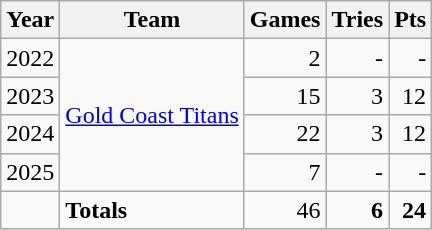<table class="wikitable">
<tr>
<th>Year</th>
<th>Team</th>
<th>Games</th>
<th>Tries</th>
<th>Pts</th>
</tr>
<tr>
<td align=center>2022</td>
<td rowspan=4> <a href='#'>Gold Coast Titans</a></td>
<td align=right>2</td>
<td align=right>-</td>
<td align=right>-</td>
</tr>
<tr>
<td align=center>2023</td>
<td align=right>15</td>
<td align=right>3</td>
<td align=right>12</td>
</tr>
<tr>
<td align=center>2024</td>
<td align=right>22</td>
<td align=right>3</td>
<td align=right>12</td>
</tr>
<tr>
<td align=center>2025</td>
<td align=right>7</td>
<td align=right>-</td>
<td align=right>-</td>
</tr>
<tr>
<td></td>
<td align=left><strong>Totals</strong></td>
<td align=right>46</td>
<td align=right><strong>6</strong></td>
<td align=right><strong>24</strong></td>
</tr>
</table>
